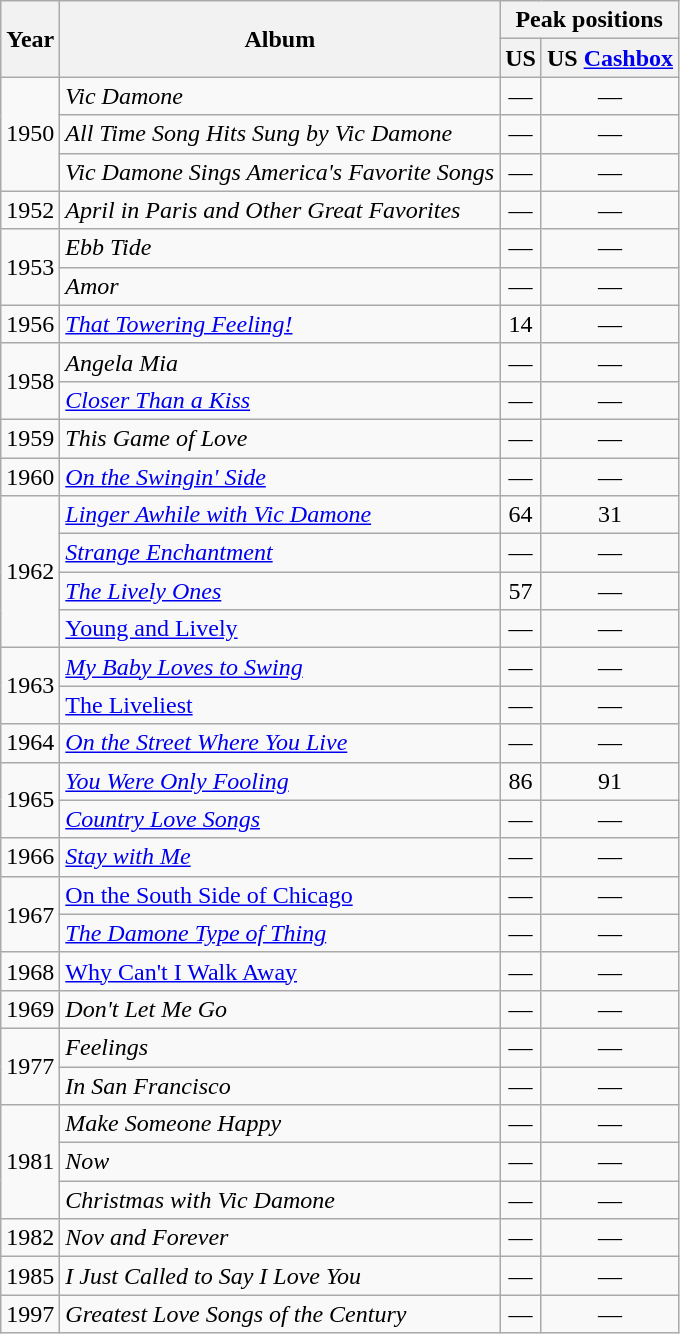<table class="wikitable">
<tr>
<th rowspan="2">Year</th>
<th rowspan="2">Album</th>
<th colspan="2">Peak positions</th>
</tr>
<tr>
<th>US<br></th>
<th>US <a href='#'>Cashbox</a><br></th>
</tr>
<tr>
<td rowspan="3">1950</td>
<td><em>Vic Damone</em></td>
<td align="center">—</td>
<td align="center">—</td>
</tr>
<tr>
<td><em>All Time Song Hits Sung by Vic Damone</em></td>
<td align="center">—</td>
<td align="center">—</td>
</tr>
<tr>
<td><em>Vic Damone Sings America's Favorite Songs</em></td>
<td align="center">—</td>
<td align="center">—</td>
</tr>
<tr>
<td>1952</td>
<td><em>April in Paris and Other Great Favorites</em></td>
<td align="center">—</td>
<td align="center">—</td>
</tr>
<tr>
<td rowspan="2">1953</td>
<td><em>Ebb Tide</em></td>
<td align="center">—</td>
<td align="center">—</td>
</tr>
<tr>
<td><em>Amor</em></td>
<td align="center">—</td>
<td align="center">—</td>
</tr>
<tr>
<td>1956</td>
<td><em><a href='#'>That Towering Feeling!</a></em></td>
<td align="center">14</td>
<td align="center">—</td>
</tr>
<tr>
<td rowspan="2">1958</td>
<td><em>Angela Mia</em></td>
<td align="center">—</td>
<td align="center">—</td>
</tr>
<tr>
<td><em><a href='#'>Closer Than a Kiss</a></em></td>
<td align="center">—</td>
<td align="center">—</td>
</tr>
<tr>
<td>1959</td>
<td><em>This Game of Love</em></td>
<td align="center">—</td>
<td align="center">—</td>
</tr>
<tr>
<td>1960</td>
<td><em><a href='#'>On the Swingin' Side</a></em></td>
<td align="center">—</td>
<td align="center">—</td>
</tr>
<tr>
<td rowspan="4">1962</td>
<td><em><a href='#'>Linger Awhile with Vic Damone</a></em></td>
<td align="center">64</td>
<td align="center">31</td>
</tr>
<tr>
<td><em><a href='#'>Strange Enchantment</a></em></td>
<td align="center">—</td>
<td align="center">—</td>
</tr>
<tr>
<td><em><a href='#'>The Lively Ones</a></em></td>
<td align="center">57</td>
<td align="center">—</td>
</tr>
<tr>
<td><a href='#'>Young and Lively</a></td>
<td align="center">—</td>
<td align="center">—</td>
</tr>
<tr>
<td rowspan="2">1963</td>
<td><em><a href='#'>My Baby Loves to Swing</a></em></td>
<td align="center">—</td>
<td align="center">—</td>
</tr>
<tr>
<td><a href='#'>The Liveliest</a></td>
<td align="center">—</td>
<td align="center">—</td>
</tr>
<tr>
<td>1964</td>
<td><em><a href='#'>On the Street Where You Live</a></em></td>
<td align="center">—</td>
<td align="center">—</td>
</tr>
<tr>
<td rowspan="2">1965</td>
<td><em><a href='#'>You Were Only Fooling</a></em></td>
<td align="center">86</td>
<td align="center">91</td>
</tr>
<tr>
<td><em><a href='#'>Country Love Songs</a></em></td>
<td align="center">—</td>
<td align="center">—</td>
</tr>
<tr>
<td>1966</td>
<td><em><a href='#'>Stay with Me</a></em></td>
<td align="center">—</td>
<td align="center">—</td>
</tr>
<tr>
<td rowspan="2">1967</td>
<td><a href='#'>On the South Side of Chicago</a></td>
<td align="center">—</td>
<td align="center">—</td>
</tr>
<tr>
<td><em><a href='#'>The Damone Type of Thing</a></em></td>
<td align="center">—</td>
<td align="center">—</td>
</tr>
<tr>
<td>1968</td>
<td><a href='#'>Why Can't I Walk Away</a></td>
<td align="center">—</td>
<td align="center">—</td>
</tr>
<tr>
<td>1969</td>
<td><em>Don't Let Me Go</em></td>
<td align="center">—</td>
<td align="center">—</td>
</tr>
<tr>
<td rowspan="2">1977</td>
<td><em>Feelings</em></td>
<td align="center">—</td>
<td align="center">—</td>
</tr>
<tr>
<td><em>In San Francisco</em></td>
<td align="center">—</td>
<td align="center">—</td>
</tr>
<tr>
<td rowspan="3">1981</td>
<td><em>Make Someone Happy</em></td>
<td align="center">—</td>
<td align="center">—</td>
</tr>
<tr>
<td><em>Now</em></td>
<td align="center">—</td>
<td align="center">—</td>
</tr>
<tr>
<td><em>Christmas with Vic Damone</em></td>
<td align="center">—</td>
<td align="center">—</td>
</tr>
<tr>
<td>1982</td>
<td><em>Nov and Forever</em></td>
<td align="center">—</td>
<td align="center">—</td>
</tr>
<tr>
<td>1985</td>
<td><em>I Just Called to Say I Love You</em></td>
<td align="center">—</td>
<td align="center">—</td>
</tr>
<tr>
<td>1997</td>
<td><em>Greatest Love Songs of the Century</em></td>
<td align="center">—</td>
<td align="center">—</td>
</tr>
</table>
